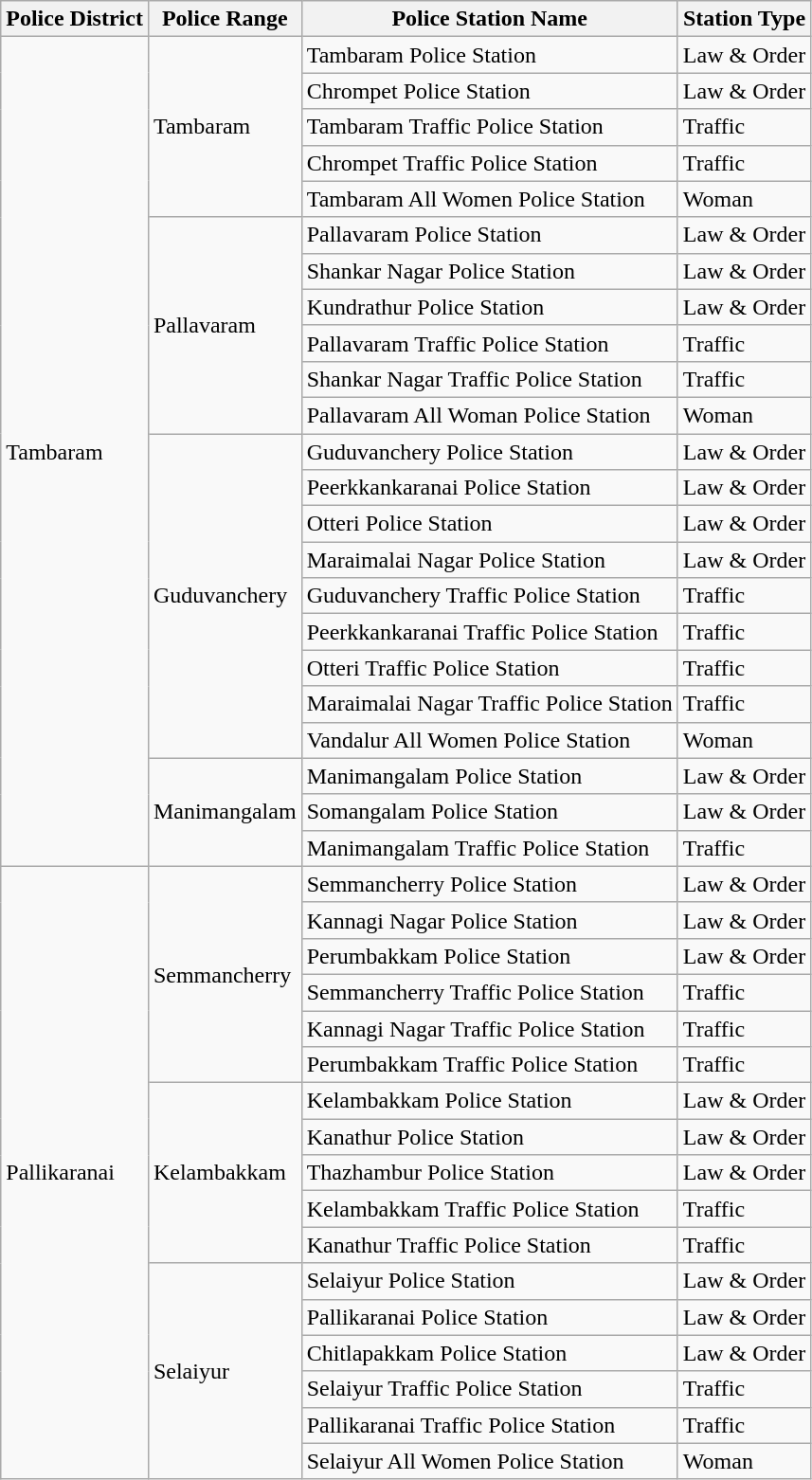<table class="wikitable">
<tr>
<th>Police District</th>
<th>Police Range</th>
<th>Police Station Name</th>
<th>Station Type</th>
</tr>
<tr>
<td rowspan="23">Tambaram</td>
<td rowspan="5">Tambaram</td>
<td>Tambaram Police Station</td>
<td>Law & Order</td>
</tr>
<tr>
<td>Chrompet Police Station</td>
<td>Law & Order</td>
</tr>
<tr>
<td>Tambaram Traffic Police Station</td>
<td>Traffic</td>
</tr>
<tr>
<td>Chrompet Traffic Police Station</td>
<td>Traffic</td>
</tr>
<tr>
<td>Tambaram All Women Police Station</td>
<td>Woman</td>
</tr>
<tr>
<td rowspan="6">Pallavaram</td>
<td>Pallavaram Police Station</td>
<td>Law & Order</td>
</tr>
<tr>
<td>Shankar Nagar Police Station</td>
<td>Law & Order</td>
</tr>
<tr>
<td>Kundrathur Police Station</td>
<td>Law & Order</td>
</tr>
<tr>
<td>Pallavaram Traffic Police Station</td>
<td>Traffic</td>
</tr>
<tr>
<td>Shankar Nagar Traffic Police Station</td>
<td>Traffic</td>
</tr>
<tr>
<td>Pallavaram All Woman Police Station</td>
<td>Woman</td>
</tr>
<tr>
<td rowspan="9">Guduvanchery</td>
<td>Guduvanchery Police Station</td>
<td>Law & Order</td>
</tr>
<tr>
<td>Peerkkankaranai Police Station</td>
<td>Law & Order</td>
</tr>
<tr>
<td>Otteri Police Station</td>
<td>Law & Order</td>
</tr>
<tr>
<td>Maraimalai Nagar Police Station</td>
<td>Law & Order</td>
</tr>
<tr>
<td>Guduvanchery Traffic Police Station</td>
<td>Traffic</td>
</tr>
<tr>
<td>Peerkkankaranai Traffic Police Station</td>
<td>Traffic</td>
</tr>
<tr>
<td>Otteri Traffic Police Station</td>
<td>Traffic</td>
</tr>
<tr>
<td>Maraimalai Nagar Traffic Police Station</td>
<td>Traffic</td>
</tr>
<tr>
<td>Vandalur All Women Police Station</td>
<td>Woman</td>
</tr>
<tr>
<td rowspan="3">Manimangalam</td>
<td>Manimangalam Police Station</td>
<td>Law & Order</td>
</tr>
<tr>
<td>Somangalam Police Station</td>
<td>Law & Order</td>
</tr>
<tr>
<td>Manimangalam Traffic Police Station</td>
<td>Traffic</td>
</tr>
<tr>
<td rowspan="17">Pallikaranai</td>
<td rowspan="6">Semmancherry</td>
<td>Semmancherry Police Station</td>
<td>Law & Order</td>
</tr>
<tr>
<td>Kannagi Nagar Police Station</td>
<td>Law & Order</td>
</tr>
<tr>
<td>Perumbakkam Police Station</td>
<td>Law & Order</td>
</tr>
<tr>
<td>Semmancherry Traffic Police Station</td>
<td>Traffic</td>
</tr>
<tr>
<td>Kannagi Nagar Traffic Police Station</td>
<td>Traffic</td>
</tr>
<tr>
<td>Perumbakkam Traffic Police Station</td>
<td>Traffic</td>
</tr>
<tr>
<td rowspan="5">Kelambakkam</td>
<td>Kelambakkam Police Station</td>
<td>Law & Order</td>
</tr>
<tr>
<td>Kanathur Police Station</td>
<td>Law & Order</td>
</tr>
<tr>
<td>Thazhambur Police Station</td>
<td>Law & Order</td>
</tr>
<tr>
<td>Kelambakkam Traffic Police Station</td>
<td>Traffic</td>
</tr>
<tr>
<td>Kanathur Traffic Police Station</td>
<td>Traffic</td>
</tr>
<tr>
<td rowspan="6">Selaiyur</td>
<td>Selaiyur Police Station</td>
<td>Law & Order</td>
</tr>
<tr>
<td>Pallikaranai Police Station</td>
<td>Law & Order</td>
</tr>
<tr>
<td>Chitlapakkam Police Station</td>
<td>Law & Order</td>
</tr>
<tr>
<td>Selaiyur Traffic Police Station</td>
<td>Traffic</td>
</tr>
<tr>
<td>Pallikaranai Traffic Police Station</td>
<td>Traffic</td>
</tr>
<tr>
<td>Selaiyur All Women Police Station</td>
<td>Woman</td>
</tr>
</table>
